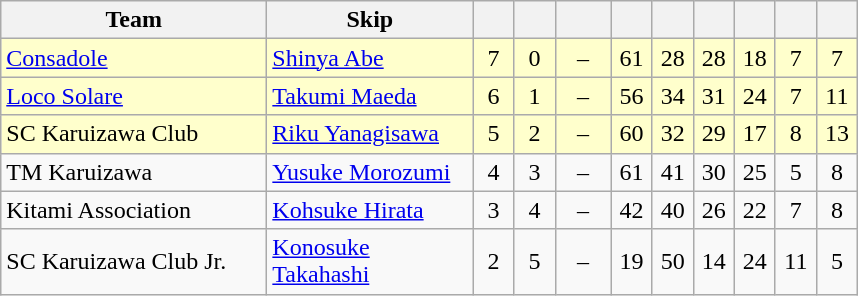<table class=wikitable  style="text-align:center;">
<tr>
<th width=170>Team</th>
<th width=130>Skip</th>
<th width=20></th>
<th width=20></th>
<th width=30></th>
<th width=20></th>
<th width=20></th>
<th width=20></th>
<th width=20></th>
<th width=20></th>
<th width=20></th>
</tr>
<tr bgcolor=#ffffcc>
<td style="text-align:left;"> <a href='#'>Consadole</a></td>
<td style="text-align:left;"><a href='#'>Shinya Abe</a></td>
<td>7</td>
<td>0</td>
<td>–</td>
<td>61</td>
<td>28</td>
<td>28</td>
<td>18</td>
<td>7</td>
<td>7</td>
</tr>
<tr bgcolor=#ffffcc>
<td style="text-align:left;"> <a href='#'>Loco Solare</a></td>
<td style="text-align:left;"><a href='#'>Takumi Maeda</a></td>
<td>6</td>
<td>1</td>
<td>–</td>
<td>56</td>
<td>34</td>
<td>31</td>
<td>24</td>
<td>7</td>
<td>11</td>
</tr>
<tr bgcolor=#ffffcc>
<td style="text-align:left;"> SC Karuizawa Club</td>
<td style="text-align:left;"><a href='#'>Riku Yanagisawa</a></td>
<td>5</td>
<td>2</td>
<td>–</td>
<td>60</td>
<td>32</td>
<td>29</td>
<td>17</td>
<td>8</td>
<td>13</td>
</tr>
<tr>
<td style="text-align:left;"> TM Karuizawa</td>
<td style="text-align:left;"><a href='#'>Yusuke Morozumi</a></td>
<td>4</td>
<td>3</td>
<td>–</td>
<td>61</td>
<td>41</td>
<td>30</td>
<td>25</td>
<td>5</td>
<td>8</td>
</tr>
<tr>
<td style="text-align:left;"> Kitami Association</td>
<td style="text-align:left;"><a href='#'>Kohsuke Hirata</a></td>
<td>3</td>
<td>4</td>
<td>–</td>
<td>42</td>
<td>40</td>
<td>26</td>
<td>22</td>
<td>7</td>
<td>8</td>
</tr>
<tr>
<td style="text-align:left;"> SC Karuizawa Club Jr.</td>
<td style="text-align:left;"><a href='#'>Konosuke Takahashi</a></td>
<td>2</td>
<td>5</td>
<td>–</td>
<td>19</td>
<td>50</td>
<td>14</td>
<td>24</td>
<td>11</td>
<td>5</td>
</tr>
</table>
